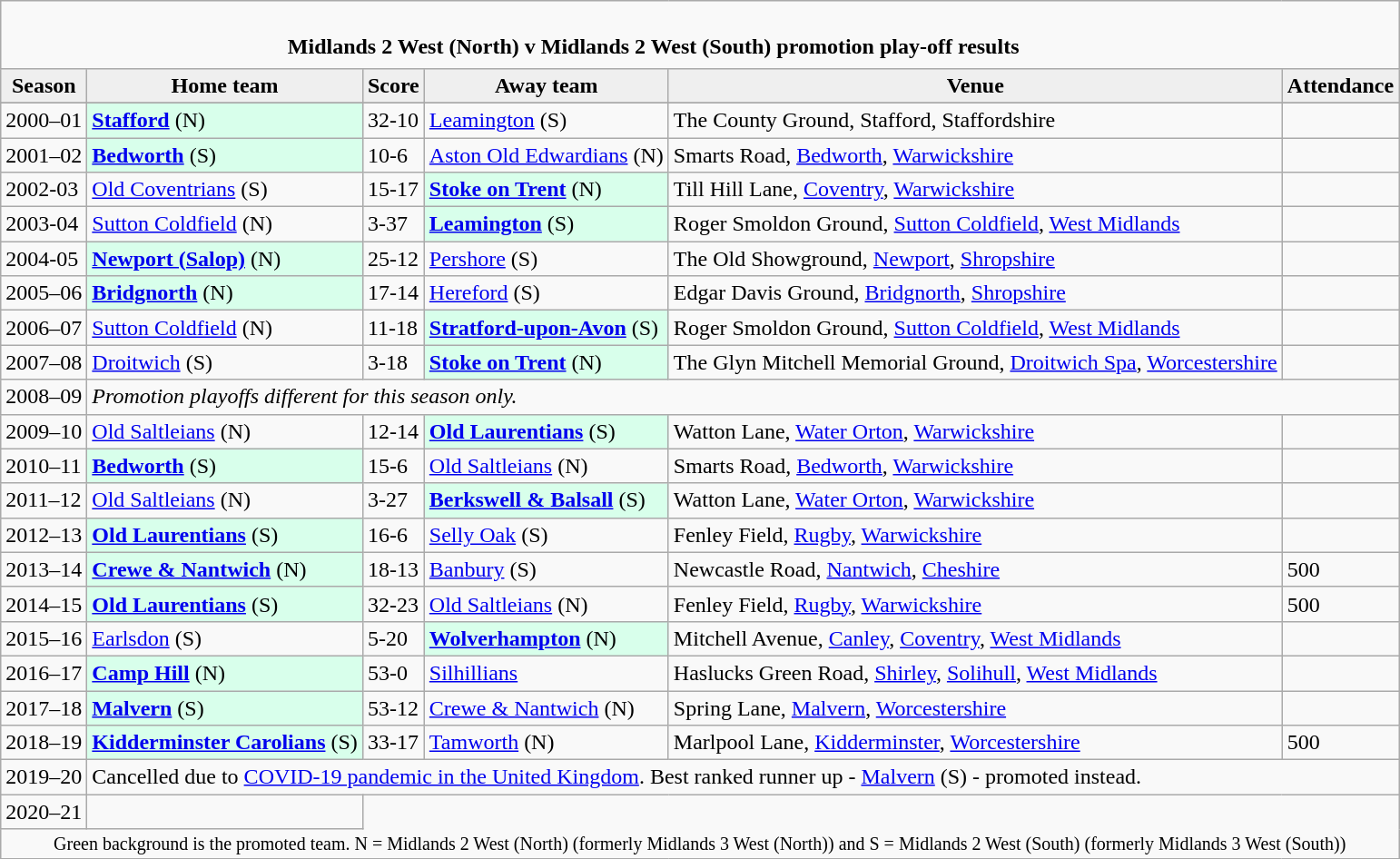<table class="wikitable" style="text-align: left;">
<tr>
<td colspan="6" cellpadding="0" cellspacing="0"><br><table border="0" style="width:100%;" cellpadding="0" cellspacing="0">
<tr>
<td style="width:20%; border:0;"></td>
<td style="border:0;"><strong>Midlands 2 West (North) v Midlands 2 West (South) promotion play-off results</strong></td>
<td style="width:20%; border:0;"></td>
</tr>
</table>
</td>
</tr>
<tr>
<th style="background:#efefef;">Season</th>
<th style="background:#efefef">Home team</th>
<th style="background:#efefef">Score</th>
<th style="background:#efefef">Away team</th>
<th style="background:#efefef">Venue</th>
<th style="background:#efefef">Attendance</th>
</tr>
<tr align=left>
</tr>
<tr>
<td>2000–01</td>
<td style="background:#d8ffeb;"><strong><a href='#'>Stafford</a></strong> (N)</td>
<td>32-10</td>
<td><a href='#'>Leamington</a> (S)</td>
<td>The County Ground, Stafford, Staffordshire</td>
<td></td>
</tr>
<tr>
<td>2001–02</td>
<td style="background:#d8ffeb;"><strong><a href='#'>Bedworth</a></strong> (S)</td>
<td>10-6</td>
<td><a href='#'>Aston Old Edwardians</a> (N)</td>
<td>Smarts Road, <a href='#'>Bedworth</a>, <a href='#'>Warwickshire</a></td>
<td></td>
</tr>
<tr>
<td>2002-03</td>
<td><a href='#'>Old Coventrians</a> (S)</td>
<td>15-17</td>
<td style="background:#d8ffeb;"><strong><a href='#'>Stoke on Trent</a></strong> (N)</td>
<td>Till Hill Lane, <a href='#'>Coventry</a>, <a href='#'>Warwickshire</a></td>
<td></td>
</tr>
<tr>
<td>2003-04</td>
<td><a href='#'>Sutton Coldfield</a> (N)</td>
<td>3-37</td>
<td style="background:#d8ffeb;"><strong><a href='#'>Leamington</a></strong> (S)</td>
<td>Roger Smoldon Ground, <a href='#'>Sutton Coldfield</a>, <a href='#'>West Midlands</a></td>
<td></td>
</tr>
<tr>
<td>2004-05</td>
<td style="background:#d8ffeb;"><strong><a href='#'>Newport (Salop)</a></strong> (N)</td>
<td>25-12</td>
<td><a href='#'>Pershore</a> (S)</td>
<td>The Old Showground, <a href='#'>Newport</a>, <a href='#'>Shropshire</a></td>
<td></td>
</tr>
<tr>
<td>2005–06</td>
<td style="background:#d8ffeb;"><strong><a href='#'>Bridgnorth</a></strong> (N)</td>
<td>17-14</td>
<td><a href='#'>Hereford</a> (S)</td>
<td>Edgar Davis Ground, <a href='#'>Bridgnorth</a>, <a href='#'>Shropshire</a></td>
<td></td>
</tr>
<tr>
<td>2006–07</td>
<td><a href='#'>Sutton Coldfield</a> (N)</td>
<td>11-18</td>
<td style="background:#d8ffeb;"><strong><a href='#'>Stratford-upon-Avon</a></strong> (S)</td>
<td>Roger Smoldon Ground, <a href='#'>Sutton Coldfield</a>, <a href='#'>West Midlands</a></td>
<td></td>
</tr>
<tr>
<td>2007–08</td>
<td><a href='#'>Droitwich</a> (S)</td>
<td>3-18</td>
<td style="background:#d8ffeb;"><strong><a href='#'>Stoke on Trent</a></strong> (N)</td>
<td>The Glyn Mitchell Memorial Ground, <a href='#'>Droitwich Spa</a>, <a href='#'>Worcestershire</a></td>
<td></td>
</tr>
<tr>
<td>2008–09</td>
<td Colspan="5"><em>Promotion playoffs different for this season only.</em></td>
</tr>
<tr>
<td>2009–10</td>
<td><a href='#'>Old Saltleians</a> (N)</td>
<td>12-14</td>
<td style="background:#d8ffeb;"><strong><a href='#'>Old Laurentians</a></strong> (S)</td>
<td>Watton Lane, <a href='#'>Water Orton</a>, <a href='#'>Warwickshire</a></td>
<td></td>
</tr>
<tr>
<td>2010–11</td>
<td style="background:#d8ffeb;"><strong><a href='#'>Bedworth</a></strong> (S)</td>
<td>15-6</td>
<td><a href='#'>Old Saltleians</a> (N)</td>
<td>Smarts Road, <a href='#'>Bedworth</a>, <a href='#'>Warwickshire</a></td>
<td></td>
</tr>
<tr>
<td>2011–12</td>
<td><a href='#'>Old Saltleians</a> (N)</td>
<td>3-27</td>
<td style="background:#d8ffeb;"><strong><a href='#'>Berkswell & Balsall</a></strong> (S)</td>
<td>Watton Lane, <a href='#'>Water Orton</a>, <a href='#'>Warwickshire</a></td>
<td></td>
</tr>
<tr>
<td>2012–13</td>
<td style="background:#d8ffeb;"><strong><a href='#'>Old Laurentians</a></strong> (S)</td>
<td>16-6</td>
<td><a href='#'>Selly Oak</a> (S)</td>
<td>Fenley Field, <a href='#'>Rugby</a>, <a href='#'>Warwickshire</a></td>
<td></td>
</tr>
<tr>
<td>2013–14</td>
<td style="background:#d8ffeb;"><strong><a href='#'>Crewe & Nantwich</a></strong> (N)</td>
<td>18-13</td>
<td><a href='#'>Banbury</a> (S)</td>
<td>Newcastle Road, <a href='#'>Nantwich</a>, <a href='#'>Cheshire</a></td>
<td>500</td>
</tr>
<tr>
<td>2014–15</td>
<td style="background:#d8ffeb;"><strong><a href='#'>Old Laurentians</a></strong> (S)</td>
<td>32-23</td>
<td><a href='#'>Old Saltleians</a> (N)</td>
<td>Fenley Field, <a href='#'>Rugby</a>, <a href='#'>Warwickshire</a></td>
<td>500</td>
</tr>
<tr>
<td>2015–16</td>
<td><a href='#'>Earlsdon</a> (S)</td>
<td>5-20</td>
<td style="background:#d8ffeb;"><strong><a href='#'>Wolverhampton</a></strong> (N)</td>
<td>Mitchell Avenue, <a href='#'>Canley</a>, <a href='#'>Coventry</a>, <a href='#'>West Midlands</a></td>
<td></td>
</tr>
<tr>
<td>2016–17</td>
<td style="background:#d8ffeb;"><strong><a href='#'>Camp Hill</a></strong> (N)</td>
<td>53-0</td>
<td><a href='#'>Silhillians</a></td>
<td>Haslucks Green Road, <a href='#'>Shirley</a>, <a href='#'>Solihull</a>, <a href='#'>West Midlands</a></td>
<td></td>
</tr>
<tr>
<td>2017–18</td>
<td style="background:#d8ffeb;"><strong><a href='#'>Malvern</a></strong>  (S)</td>
<td>53-12</td>
<td><a href='#'>Crewe & Nantwich</a> (N)</td>
<td>Spring Lane, <a href='#'>Malvern</a>, <a href='#'>Worcestershire</a></td>
<td></td>
</tr>
<tr>
<td>2018–19</td>
<td style="background:#d8ffeb;"><strong><a href='#'>Kidderminster Carolians</a></strong> (S)</td>
<td>33-17</td>
<td><a href='#'>Tamworth</a> (N)</td>
<td>Marlpool Lane, <a href='#'>Kidderminster</a>, <a href='#'>Worcestershire</a></td>
<td>500</td>
</tr>
<tr>
<td>2019–20</td>
<td colspan=6>Cancelled due to <a href='#'>COVID-19 pandemic in the United Kingdom</a>.  Best ranked runner up - <a href='#'>Malvern</a> (S) - promoted instead.</td>
</tr>
<tr>
<td>2020–21</td>
<td></td>
</tr>
<tr>
<td colspan="6"  style="border:0; font-size:smaller; text-align:center;">Green background is the promoted team. N = Midlands 2 West (North) (formerly Midlands 3 West (North)) and S = Midlands 2 West (South) (formerly Midlands 3 West (South))</td>
</tr>
<tr>
</tr>
</table>
